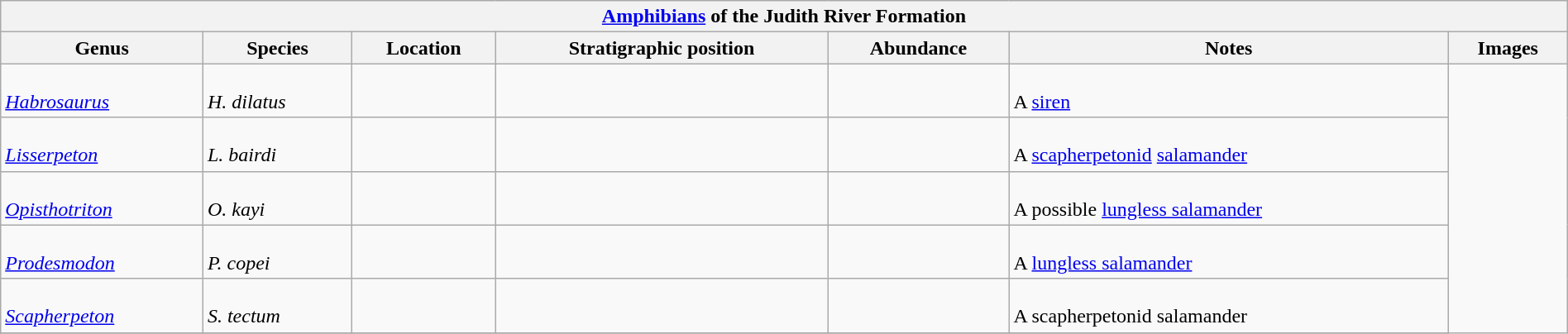<table class="wikitable" align="center" width="100%">
<tr>
<th colspan="8" align="center"><strong><a href='#'>Amphibians</a> of the Judith River Formation</strong></th>
</tr>
<tr>
<th>Genus</th>
<th>Species</th>
<th>Location</th>
<th>Stratigraphic position</th>
<th>Abundance</th>
<th>Notes</th>
<th>Images</th>
</tr>
<tr>
<td><br><em><a href='#'>Habrosaurus</a></em></td>
<td><br><em>H. dilatus</em></td>
<td></td>
<td></td>
<td></td>
<td><br>A <a href='#'>siren</a></td>
</tr>
<tr>
<td><br><em><a href='#'>Lisserpeton</a></em></td>
<td><br><em>L. bairdi</em></td>
<td></td>
<td></td>
<td></td>
<td><br>A <a href='#'>scapherpetonid</a> <a href='#'>salamander</a></td>
</tr>
<tr>
<td><br><em><a href='#'>Opisthotriton</a></em></td>
<td><br><em>O. kayi</em></td>
<td></td>
<td></td>
<td></td>
<td><br>A possible <a href='#'>lungless salamander</a></td>
</tr>
<tr>
<td><br><em><a href='#'>Prodesmodon</a></em></td>
<td><br><em>P. copei</em></td>
<td></td>
<td></td>
<td></td>
<td><br>A <a href='#'>lungless salamander</a></td>
</tr>
<tr>
<td><br><em><a href='#'>Scapherpeton</a></em></td>
<td><br><em>S. tectum</em></td>
<td></td>
<td></td>
<td></td>
<td><br>A scapherpetonid salamander</td>
</tr>
<tr>
</tr>
</table>
